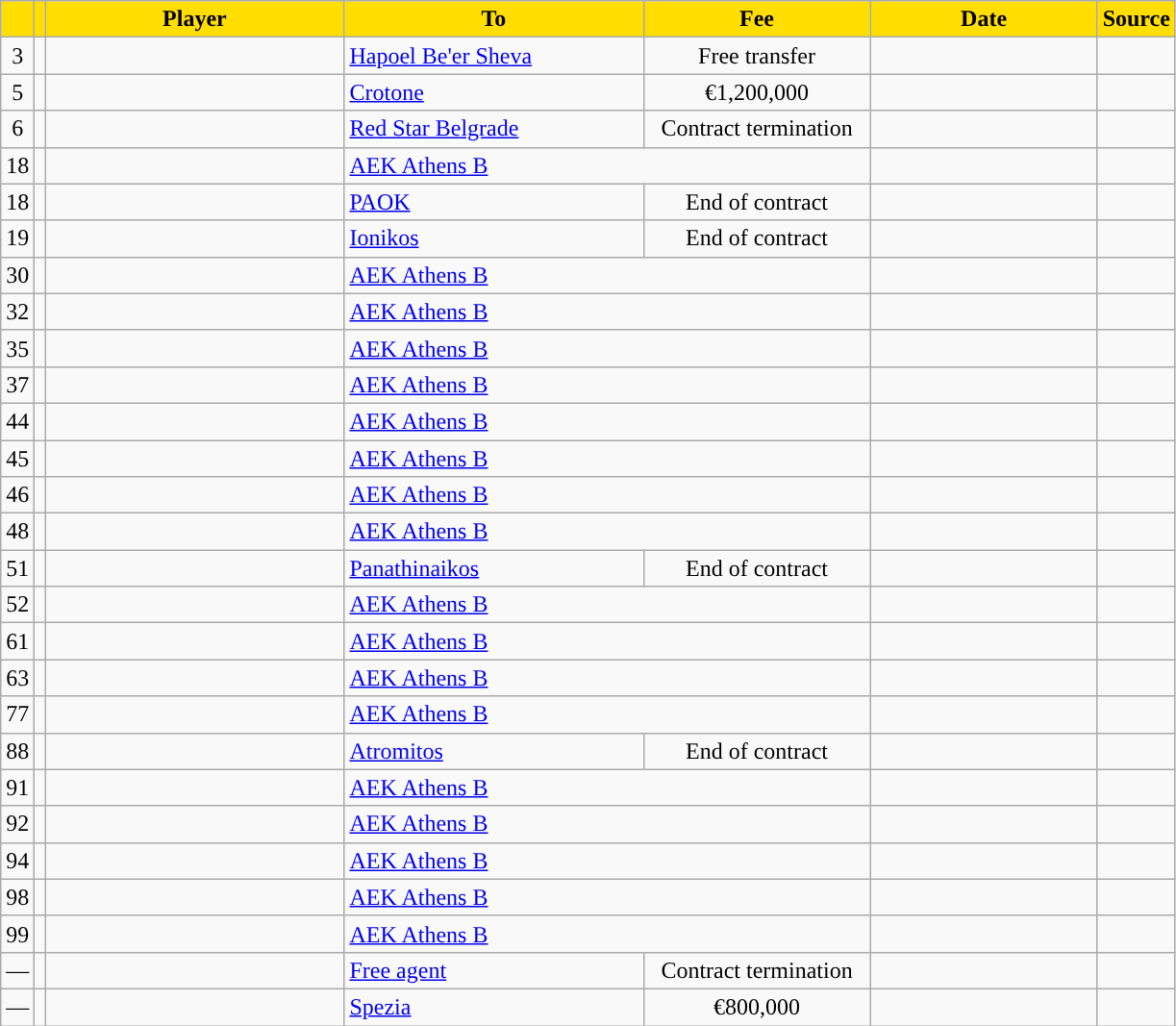<table class="wikitable sortable">
<tr>
<th style="background:#FFDE00"></th>
<th style="background:#FFDE00"></th>
<th width=200 style="background:#FFDE00">Player</th>
<th width=200 style="background:#FFDE00">To</th>
<th width=150 style="background:#FFDE00">Fee</th>
<th width=150 style="background:#FFDE00">Date</th>
<th style="background:#FFDE00">Source</th>
</tr>
<tr>
<td align=center>3</td>
<td align=center></td>
<td></td>
<td> <a href='#'>Hapoel Be'er Sheva</a></td>
<td align=center>Free transfer</td>
<td align=center></td>
<td align=center></td>
</tr>
<tr>
<td align=center>5</td>
<td align=center></td>
<td></td>
<td> <a href='#'>Crotone</a></td>
<td align=center>€1,200,000</td>
<td align=center></td>
<td align=center></td>
</tr>
<tr>
<td align=center>6</td>
<td align=center></td>
<td></td>
<td> <a href='#'>Red Star Belgrade</a></td>
<td align=center>Contract termination</td>
<td align=center></td>
<td align=center></td>
</tr>
<tr>
<td align=center>18</td>
<td align=center></td>
<td></td>
<td colspan=2> <a href='#'>AEK Athens Β</a></td>
<td align=center></td>
<td align=center></td>
</tr>
<tr>
<td align=center>18</td>
<td align=center></td>
<td></td>
<td> <a href='#'>PAOK</a></td>
<td align=center>End of contract</td>
<td align=center></td>
<td align=center></td>
</tr>
<tr>
<td align=center>19</td>
<td align=center></td>
<td></td>
<td> <a href='#'>Ionikos</a></td>
<td align=center>End of contract</td>
<td align=center></td>
<td align=center></td>
</tr>
<tr>
<td align=center>30</td>
<td align=center></td>
<td></td>
<td colspan=2> <a href='#'>AEK Athens Β</a></td>
<td align=center></td>
<td align=center></td>
</tr>
<tr>
<td align=center>32</td>
<td align=center></td>
<td></td>
<td colspan=2> <a href='#'>AEK Athens Β</a></td>
<td align=center></td>
<td align=center></td>
</tr>
<tr>
<td align=center>35</td>
<td align=center></td>
<td></td>
<td colspan=2> <a href='#'>AEK Athens Β</a></td>
<td align=center></td>
<td align=center></td>
</tr>
<tr>
<td align=center>37</td>
<td align=center></td>
<td></td>
<td colspan=2> <a href='#'>AEK Athens Β</a></td>
<td align=center></td>
<td align=center></td>
</tr>
<tr>
<td align=center>44</td>
<td align=center></td>
<td></td>
<td colspan=2> <a href='#'>AEK Athens Β</a></td>
<td align=center></td>
<td align=center></td>
</tr>
<tr>
<td align=center>45</td>
<td align=center></td>
<td></td>
<td colspan=2> <a href='#'>AEK Athens Β</a></td>
<td align=center></td>
<td align=center></td>
</tr>
<tr>
<td align=center>46</td>
<td align=center></td>
<td></td>
<td colspan=2> <a href='#'>AEK Athens Β</a></td>
<td align=center></td>
<td align=center></td>
</tr>
<tr>
<td align=center>48</td>
<td align=center></td>
<td></td>
<td colspan=2> <a href='#'>AEK Athens Β</a></td>
<td align=center></td>
<td align=center></td>
</tr>
<tr>
<td align=center>51</td>
<td align=center></td>
<td></td>
<td> <a href='#'>Panathinaikos</a></td>
<td align=center>End of contract</td>
<td align=center></td>
<td align=center></td>
</tr>
<tr>
<td align=center>52</td>
<td align=center></td>
<td></td>
<td colspan=2> <a href='#'>AEK Athens Β</a></td>
<td align=center></td>
<td align=center></td>
</tr>
<tr>
<td align=center>61</td>
<td align=center></td>
<td></td>
<td colspan=2> <a href='#'>AEK Athens Β</a></td>
<td align=center></td>
<td align=center></td>
</tr>
<tr>
<td align=center>63</td>
<td align=center></td>
<td></td>
<td colspan=2> <a href='#'>AEK Athens Β</a></td>
<td align=center></td>
<td align=center></td>
</tr>
<tr>
<td align=center>77</td>
<td align=center></td>
<td></td>
<td colspan=2> <a href='#'>AEK Athens Β</a></td>
<td align=center></td>
<td align=center></td>
</tr>
<tr>
<td align=center>88</td>
<td align=center></td>
<td></td>
<td> <a href='#'>Atromitos</a></td>
<td align=center>End of contract</td>
<td align=center></td>
<td align=center></td>
</tr>
<tr>
<td align=center>91</td>
<td align=center></td>
<td></td>
<td colspan=2> <a href='#'>AEK Athens Β</a></td>
<td align=center></td>
<td align=center></td>
</tr>
<tr>
<td align=center>92</td>
<td align=center></td>
<td></td>
<td colspan=2> <a href='#'>AEK Athens Β</a></td>
<td align=center></td>
<td align=center></td>
</tr>
<tr>
<td align=center>94</td>
<td align=center></td>
<td></td>
<td colspan=2> <a href='#'>AEK Athens Β</a></td>
<td align=center></td>
<td align=center></td>
</tr>
<tr>
<td align=center>98</td>
<td align=center></td>
<td></td>
<td colspan=2> <a href='#'>AEK Athens Β</a></td>
<td align=center></td>
<td align=center></td>
</tr>
<tr>
<td align=center>99</td>
<td align=center></td>
<td></td>
<td colspan=2> <a href='#'>AEK Athens Β</a></td>
<td align=center></td>
<td align=center></td>
</tr>
<tr>
<td align=center>—</td>
<td align=center></td>
<td></td>
<td><a href='#'>Free agent</a></td>
<td align=center>Contract termination</td>
<td align=center></td>
<td align=center></td>
</tr>
<tr>
<td align=center>—</td>
<td align=center></td>
<td></td>
<td> <a href='#'>Spezia</a></td>
<td align=center>€800,000</td>
<td align=center></td>
<td align=center></td>
</tr>
</table>
